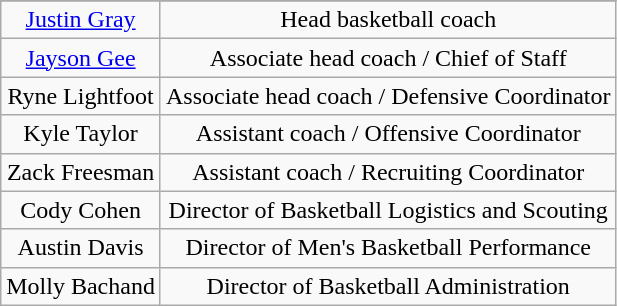<table class="wikitable" style="text-align:center">
<tr>
</tr>
<tr>
<td><a href='#'>Justin Gray</a></td>
<td>Head basketball coach</td>
</tr>
<tr>
<td><a href='#'>Jayson Gee</a></td>
<td>Associate head coach / Chief of Staff</td>
</tr>
<tr>
<td>Ryne Lightfoot</td>
<td>Associate head coach / Defensive Coordinator</td>
</tr>
<tr>
<td>Kyle Taylor</td>
<td>Assistant coach / Offensive Coordinator</td>
</tr>
<tr>
<td>Zack Freesman</td>
<td>Assistant coach / Recruiting Coordinator</td>
</tr>
<tr>
<td>Cody Cohen</td>
<td>Director of Basketball Logistics and Scouting</td>
</tr>
<tr>
<td>Austin Davis</td>
<td>Director of Men's Basketball Performance</td>
</tr>
<tr>
<td>Molly Bachand</td>
<td>Director of Basketball Administration</td>
</tr>
</table>
